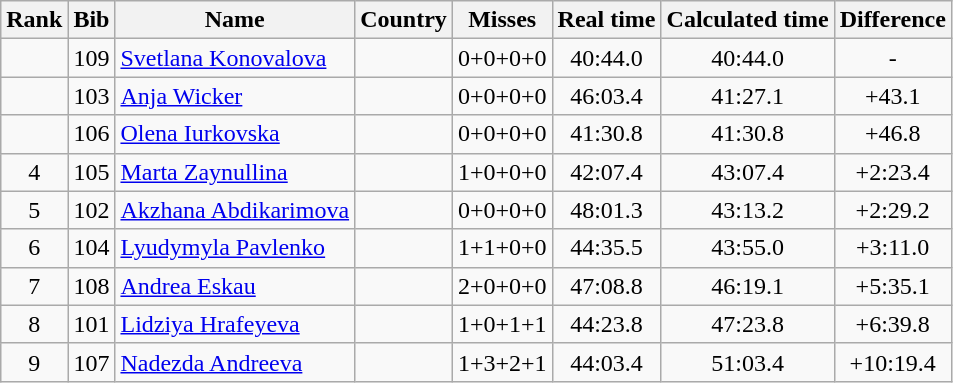<table class="wikitable sortable" style="text-align:center">
<tr>
<th>Rank</th>
<th>Bib</th>
<th>Name</th>
<th>Country</th>
<th>Misses</th>
<th>Real time</th>
<th>Calculated time</th>
<th>Difference</th>
</tr>
<tr>
<td></td>
<td>109</td>
<td align=left><a href='#'>Svetlana Konovalova</a></td>
<td align=left></td>
<td>0+0+0+0</td>
<td>40:44.0</td>
<td>40:44.0</td>
<td>-</td>
</tr>
<tr>
<td></td>
<td>103</td>
<td align=left><a href='#'>Anja Wicker</a></td>
<td align=left></td>
<td>0+0+0+0</td>
<td>46:03.4</td>
<td>41:27.1</td>
<td>+43.1</td>
</tr>
<tr>
<td></td>
<td>106</td>
<td align=left><a href='#'>Olena Iurkovska</a></td>
<td align=left></td>
<td>0+0+0+0</td>
<td>41:30.8</td>
<td>41:30.8</td>
<td>+46.8</td>
</tr>
<tr>
<td>4</td>
<td>105</td>
<td align=left><a href='#'>Marta Zaynullina</a></td>
<td align=left></td>
<td>1+0+0+0</td>
<td>42:07.4</td>
<td>43:07.4</td>
<td>+2:23.4</td>
</tr>
<tr>
<td>5</td>
<td>102</td>
<td align=left><a href='#'>Akzhana Abdikarimova</a></td>
<td align=left></td>
<td>0+0+0+0</td>
<td>48:01.3</td>
<td>43:13.2</td>
<td>+2:29.2</td>
</tr>
<tr>
<td>6</td>
<td>104</td>
<td align=left><a href='#'>Lyudymyla Pavlenko</a></td>
<td align=left></td>
<td>1+1+0+0</td>
<td>44:35.5</td>
<td>43:55.0</td>
<td>+3:11.0</td>
</tr>
<tr>
<td>7</td>
<td>108</td>
<td align=left><a href='#'>Andrea Eskau</a></td>
<td align=left></td>
<td>2+0+0+0</td>
<td>47:08.8</td>
<td>46:19.1</td>
<td>+5:35.1</td>
</tr>
<tr>
<td>8</td>
<td>101</td>
<td align=left><a href='#'>Lidziya Hrafeyeva</a></td>
<td align=left></td>
<td>1+0+1+1</td>
<td>44:23.8</td>
<td>47:23.8</td>
<td>+6:39.8</td>
</tr>
<tr>
<td>9</td>
<td>107</td>
<td align=left><a href='#'>Nadezda Andreeva</a></td>
<td align=left></td>
<td>1+3+2+1</td>
<td>44:03.4</td>
<td>51:03.4</td>
<td>+10:19.4</td>
</tr>
</table>
